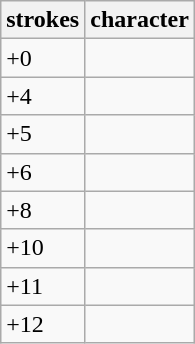<table class="wikitable">
<tr>
<th>strokes</th>
<th>character</th>
</tr>
<tr --->
<td>+0</td>
<td style="font-size: large;"> </td>
</tr>
<tr --->
<td>+4</td>
<td style="font-size: large;"></td>
</tr>
<tr --->
<td>+5</td>
<td style="font-size: large;">  </td>
</tr>
<tr --->
<td>+6</td>
<td style="font-size: large;"> </td>
</tr>
<tr --->
<td>+8</td>
<td style="font-size: large;"></td>
</tr>
<tr --->
<td>+10</td>
<td style="font-size: large;"></td>
</tr>
<tr --->
<td>+11</td>
<td style="font-size: large;"></td>
</tr>
<tr --->
<td>+12</td>
<td style="font-size: large;">  </td>
</tr>
</table>
